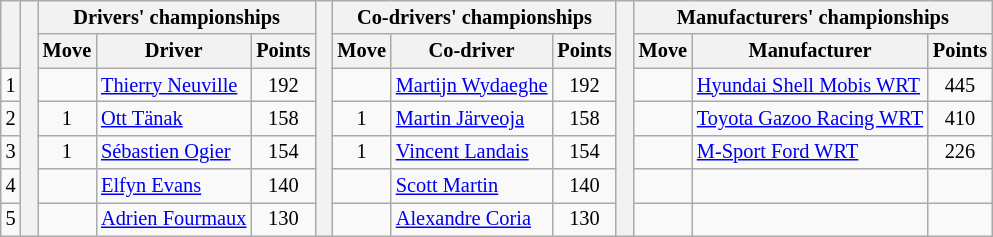<table class="wikitable" style="font-size:85%;">
<tr>
<th rowspan="2"></th>
<th rowspan="7" style="width:5px;"></th>
<th colspan="3">Drivers' championships</th>
<th rowspan="7" style="width:5px;"></th>
<th colspan="3" nowrap>Co-drivers' championships</th>
<th rowspan="7" style="width:5px;"></th>
<th colspan="3" nowrap>Manufacturers' championships</th>
</tr>
<tr>
<th>Move</th>
<th>Driver</th>
<th>Points</th>
<th>Move</th>
<th>Co-driver</th>
<th>Points</th>
<th>Move</th>
<th>Manufacturer</th>
<th>Points</th>
</tr>
<tr>
<td align="center">1</td>
<td align="center"></td>
<td><a href='#'>Thierry Neuville</a></td>
<td align="center">192</td>
<td align="center"></td>
<td><a href='#'>Martijn Wydaeghe</a></td>
<td align="center">192</td>
<td align="center"></td>
<td><a href='#'>Hyundai Shell Mobis WRT</a></td>
<td align="center">445</td>
</tr>
<tr>
<td align="center">2</td>
<td align="center"> 1</td>
<td><a href='#'>Ott Tänak</a></td>
<td align="center">158</td>
<td align="center"> 1</td>
<td><a href='#'>Martin Järveoja</a></td>
<td align="center">158</td>
<td align="center"></td>
<td><a href='#'>Toyota Gazoo Racing WRT</a></td>
<td align="center">410</td>
</tr>
<tr>
<td align="center">3</td>
<td align="center"> 1</td>
<td><a href='#'>Sébastien Ogier</a></td>
<td align="center">154</td>
<td align="center"> 1</td>
<td><a href='#'>Vincent Landais</a></td>
<td align="center">154</td>
<td align="center"></td>
<td><a href='#'>M-Sport Ford WRT</a></td>
<td align="center">226</td>
</tr>
<tr>
<td align="center">4</td>
<td align="center"></td>
<td><a href='#'>Elfyn Evans</a></td>
<td align="center">140</td>
<td align="center"></td>
<td><a href='#'>Scott Martin</a></td>
<td align="center">140</td>
<td></td>
<td></td>
<td></td>
</tr>
<tr>
<td align="center">5</td>
<td align="center"></td>
<td><a href='#'>Adrien Fourmaux</a></td>
<td align="center">130</td>
<td align="center"></td>
<td><a href='#'>Alexandre Coria</a></td>
<td align="center">130</td>
<td></td>
<td></td>
<td></td>
</tr>
</table>
